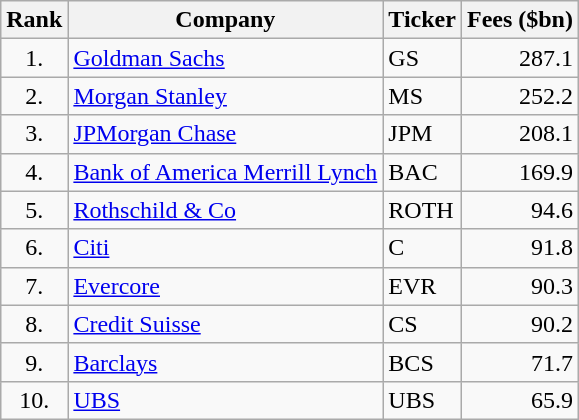<table class="wikitable">
<tr valign="top">
<th>Rank</th>
<th>Company</th>
<th>Ticker</th>
<th>Fees ($bn)</th>
</tr>
<tr valign="top">
<td align="center">1.</td>
<td> <a href='#'>Goldman Sachs</a></td>
<td>GS</td>
<td align="right">287.1</td>
</tr>
<tr valign="top">
<td align="center">2.</td>
<td> <a href='#'>Morgan Stanley</a></td>
<td>MS</td>
<td align="right">252.2</td>
</tr>
<tr valign="top">
<td align="center">3.</td>
<td> <a href='#'>JPMorgan Chase</a></td>
<td>JPM</td>
<td align="right">208.1</td>
</tr>
<tr valign="top">
<td align="center">4.</td>
<td> <a href='#'>Bank of America Merrill Lynch</a></td>
<td>BAC</td>
<td align="right">169.9</td>
</tr>
<tr valign="top">
<td align="center">5.</td>
<td> <a href='#'>Rothschild & Co</a></td>
<td>ROTH</td>
<td align="right">94.6</td>
</tr>
<tr valign="top">
<td align="center">6.</td>
<td> <a href='#'>Citi</a></td>
<td>C</td>
<td align="right">91.8</td>
</tr>
<tr valign="top">
<td align="center">7.</td>
<td> <a href='#'>Evercore</a></td>
<td>EVR</td>
<td align="right">90.3</td>
</tr>
<tr valign="top">
<td align="center">8.</td>
<td> <a href='#'>Credit Suisse</a></td>
<td>CS</td>
<td align="right">90.2</td>
</tr>
<tr valign="top">
<td align="center">9.</td>
<td> <a href='#'>Barclays</a></td>
<td>BCS</td>
<td align="right">71.7</td>
</tr>
<tr valign="top">
<td align="center">10.</td>
<td> <a href='#'>UBS</a></td>
<td>UBS</td>
<td align="right">65.9</td>
</tr>
</table>
